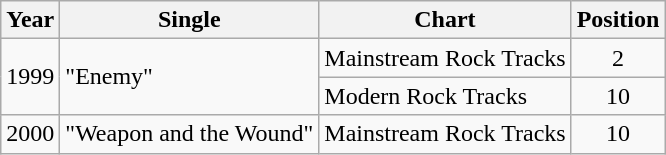<table class="wikitable">
<tr>
<th>Year</th>
<th>Single</th>
<th>Chart</th>
<th>Position</th>
</tr>
<tr>
<td rowspan="2">1999</td>
<td rowspan="2">"Enemy"</td>
<td>Mainstream Rock Tracks</td>
<td align="center">2</td>
</tr>
<tr>
<td>Modern Rock Tracks</td>
<td align="center">10</td>
</tr>
<tr>
<td>2000</td>
<td>"Weapon and the Wound"</td>
<td>Mainstream Rock Tracks</td>
<td align="center">10</td>
</tr>
</table>
